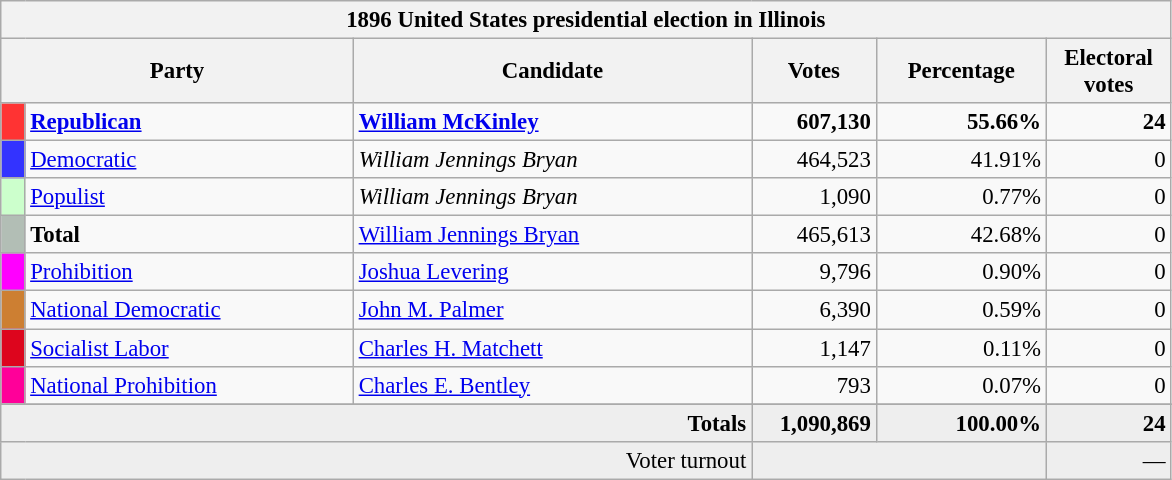<table class="wikitable" style="font-size: 95%;">
<tr>
<th colspan="6">1896 United States presidential election in Illinois</th>
</tr>
<tr>
<th colspan="2" style="width: 15em">Party</th>
<th style="width: 17em">Candidate</th>
<th style="width: 5em">Votes</th>
<th style="width: 7em">Percentage</th>
<th style="width: 5em">Electoral votes</th>
</tr>
<tr>
<th style="background-color:#FF3333; width: 3px"></th>
<td style="width: 130px"><strong><a href='#'>Republican</a></strong></td>
<td><strong><a href='#'>William McKinley</a></strong></td>
<td align="right"><strong>607,130</strong></td>
<td align="right"><strong>55.66%</strong></td>
<td align="right"><strong>24</strong></td>
</tr>
<tr>
<th style="background-color:#3333FF; width: 3px"></th>
<td style="width: 130px"><a href='#'>Democratic</a></td>
<td><em>William Jennings Bryan</em></td>
<td align="right">464,523</td>
<td align="right">41.91%</td>
<td align="right">0</td>
</tr>
<tr>
<th style="background-color:#CCFFCC; width: 3px"></th>
<td style="width: 130px"><a href='#'>Populist</a></td>
<td><em>William Jennings Bryan</em></td>
<td align="right">1,090</td>
<td align="right">0.77%</td>
<td align="right">0</td>
</tr>
<tr>
<th style="background-color:#B2BEB5; width: 3px"></th>
<td style="width: 130px"><strong> Total</strong></td>
<td><a href='#'>William Jennings Bryan</a></td>
<td align="right">465,613</td>
<td align="right">42.68%</td>
<td align="right">0</td>
</tr>
<tr>
<th style="background-color:#FF00FF; width: 3px"></th>
<td style="width: 130px"><a href='#'>Prohibition</a></td>
<td><a href='#'>Joshua Levering</a></td>
<td align="right">9,796</td>
<td align="right">0.90%</td>
<td align="right">0</td>
</tr>
<tr>
<th style="background-color:#CD7F32; width: 3px"></th>
<td style="width: 130px"><a href='#'>National Democratic</a></td>
<td><a href='#'>John M. Palmer</a></td>
<td align="right">6,390</td>
<td align="right">0.59%</td>
<td align="right">0</td>
</tr>
<tr>
<th style="background-color:#DD051D; width: 3px"></th>
<td style="width: 130px"><a href='#'>Socialist Labor</a></td>
<td><a href='#'>Charles H. Matchett</a></td>
<td align="right">1,147</td>
<td align="right">0.11%</td>
<td align="right">0</td>
</tr>
<tr>
<th style="background-color:#f09; width: 3px"></th>
<td style="width: 130px"><a href='#'>National Prohibition</a></td>
<td><a href='#'>Charles E. Bentley</a></td>
<td align="right">793</td>
<td align="right">0.07%</td>
<td align="right">0</td>
</tr>
<tr>
</tr>
<tr bgcolor="#EEEEEE">
<td colspan="3" align="right"><strong>Totals</strong></td>
<td align="right"><strong>1,090,869</strong></td>
<td align="right"><strong>100.00%</strong></td>
<td align="right"><strong>24</strong></td>
</tr>
<tr bgcolor="#EEEEEE">
<td colspan="3" align="right">Voter turnout</td>
<td colspan="2" align="right"></td>
<td align="right">—</td>
</tr>
</table>
